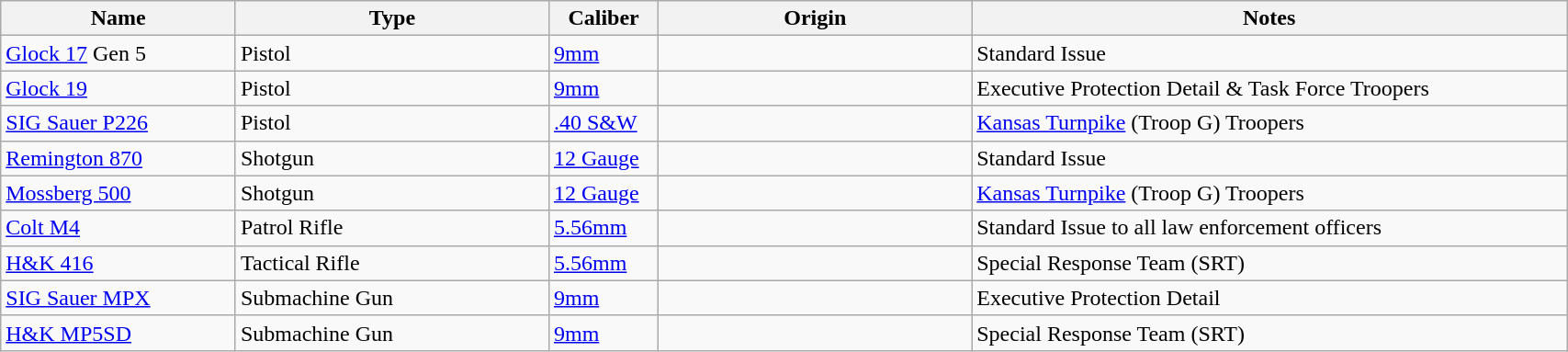<table class="wikitable" style="width:90%;">
<tr>
<th style="width:15%;">Name</th>
<th style="width:20%;">Type</th>
<th style="width:7%;">Caliber</th>
<th style="width:20%;">Origin</th>
<th>Notes</th>
</tr>
<tr>
<td><a href='#'>Glock 17</a> Gen 5</td>
<td>Pistol</td>
<td><a href='#'>9mm</a></td>
<td></td>
<td>Standard Issue</td>
</tr>
<tr>
<td><a href='#'>Glock 19</a></td>
<td>Pistol</td>
<td><a href='#'>9mm</a></td>
<td></td>
<td>Executive Protection Detail & Task Force Troopers</td>
</tr>
<tr>
<td><a href='#'>SIG Sauer P226</a></td>
<td>Pistol</td>
<td><a href='#'>.40 S&W</a></td>
<td></td>
<td><a href='#'>Kansas Turnpike</a> (Troop G) Troopers</td>
</tr>
<tr>
<td><a href='#'>Remington 870</a></td>
<td>Shotgun</td>
<td><a href='#'>12 Gauge</a></td>
<td></td>
<td>Standard Issue</td>
</tr>
<tr>
<td><a href='#'>Mossberg 500</a></td>
<td>Shotgun</td>
<td><a href='#'>12 Gauge</a></td>
<td></td>
<td><a href='#'>Kansas Turnpike</a> (Troop G) Troopers</td>
</tr>
<tr>
<td><a href='#'>Colt M4</a></td>
<td>Patrol Rifle</td>
<td><a href='#'>5.56mm</a></td>
<td></td>
<td>Standard Issue to all law enforcement officers</td>
</tr>
<tr>
<td><a href='#'>H&K 416</a></td>
<td>Tactical Rifle</td>
<td><a href='#'>5.56mm</a></td>
<td></td>
<td>Special Response Team (SRT)</td>
</tr>
<tr>
<td><a href='#'>SIG Sauer MPX</a></td>
<td>Submachine Gun</td>
<td><a href='#'>9mm</a></td>
<td></td>
<td>Executive Protection Detail</td>
</tr>
<tr>
<td><a href='#'>H&K MP5SD</a></td>
<td>Submachine Gun</td>
<td><a href='#'>9mm</a></td>
<td></td>
<td>Special Response Team (SRT)</td>
</tr>
</table>
